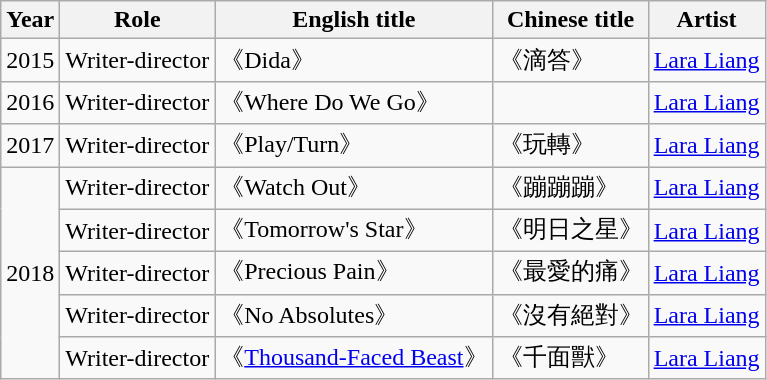<table class="wikitable">
<tr>
<th>Year</th>
<th>Role</th>
<th>English title</th>
<th>Chinese title</th>
<th>Artist</th>
</tr>
<tr>
<td>2015</td>
<td>Writer-director</td>
<td>《Dida》</td>
<td>《滴答》</td>
<td><a href='#'>Lara Liang</a></td>
</tr>
<tr>
<td>2016</td>
<td>Writer-director</td>
<td>《Where Do We Go》</td>
<td></td>
<td><a href='#'>Lara Liang</a></td>
</tr>
<tr>
<td>2017</td>
<td>Writer-director</td>
<td>《Play/Turn》</td>
<td>《玩轉》</td>
<td><a href='#'>Lara Liang</a></td>
</tr>
<tr>
<td rowspan="5">2018</td>
<td>Writer-director</td>
<td>《Watch Out》</td>
<td>《蹦蹦蹦》</td>
<td><a href='#'>Lara Liang</a></td>
</tr>
<tr>
<td>Writer-director</td>
<td>《Tomorrow's Star》</td>
<td>《明日之星》</td>
<td><a href='#'>Lara Liang</a></td>
</tr>
<tr>
<td>Writer-director</td>
<td>《Precious Pain》</td>
<td>《最愛的痛》</td>
<td><a href='#'>Lara Liang</a></td>
</tr>
<tr>
<td>Writer-director</td>
<td>《No Absolutes》</td>
<td>《沒有絕對》</td>
<td><a href='#'>Lara Liang</a></td>
</tr>
<tr>
<td>Writer-director</td>
<td>《<a href='#'>Thousand-Faced Beast</a>》</td>
<td>《千面獸》</td>
<td><a href='#'>Lara Liang</a></td>
</tr>
</table>
